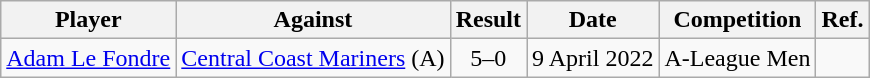<table class="wikitable">
<tr>
<th>Player</th>
<th>Against</th>
<th>Result</th>
<th>Date</th>
<th>Competition</th>
<th>Ref.</th>
</tr>
<tr>
<td> <a href='#'>Adam Le Fondre</a></td>
<td><a href='#'>Central Coast Mariners</a> (A)</td>
<td align="center">5–0</td>
<td>9 April 2022</td>
<td>A-League Men</td>
<td></td>
</tr>
</table>
